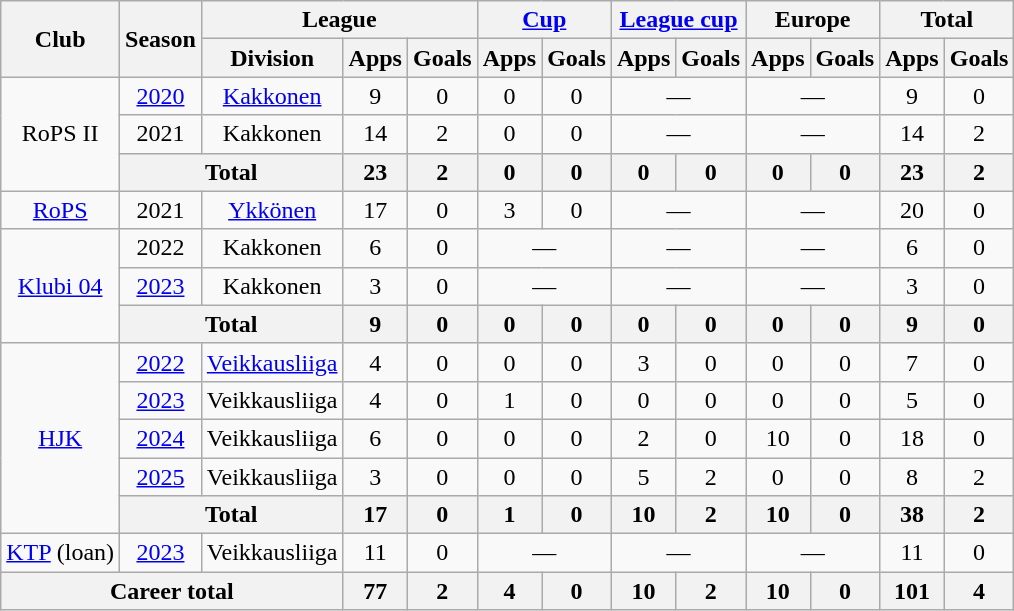<table class="wikitable" style="text-align: center;">
<tr>
<th rowspan="2">Club</th>
<th rowspan="2">Season</th>
<th colspan="3">League</th>
<th colspan="2"><a href='#'>Cup</a></th>
<th colspan="2"><a href='#'>League cup</a></th>
<th colspan="2">Europe</th>
<th colspan="2">Total</th>
</tr>
<tr>
<th>Division</th>
<th>Apps</th>
<th>Goals</th>
<th>Apps</th>
<th>Goals</th>
<th>Apps</th>
<th>Goals</th>
<th>Apps</th>
<th>Goals</th>
<th>Apps</th>
<th>Goals</th>
</tr>
<tr>
<td rowspan="3">RoPS II</td>
<td><a href='#'>2020</a></td>
<td><a href='#'>Kakkonen</a></td>
<td>9</td>
<td>0</td>
<td>0</td>
<td>0</td>
<td colspan="2">—</td>
<td colspan="2">—</td>
<td>9</td>
<td>0</td>
</tr>
<tr>
<td>2021</td>
<td>Kakkonen</td>
<td>14</td>
<td>2</td>
<td>0</td>
<td>0</td>
<td colspan="2">—</td>
<td colspan="2">—</td>
<td>14</td>
<td>2</td>
</tr>
<tr>
<th colspan="2">Total</th>
<th>23</th>
<th>2</th>
<th>0</th>
<th>0</th>
<th>0</th>
<th>0</th>
<th>0</th>
<th>0</th>
<th>23</th>
<th>2</th>
</tr>
<tr>
<td><a href='#'>RoPS</a></td>
<td>2021</td>
<td><a href='#'>Ykkönen</a></td>
<td>17</td>
<td>0</td>
<td>3</td>
<td>0</td>
<td colspan="2">—</td>
<td colspan="2">—</td>
<td>20</td>
<td>0</td>
</tr>
<tr>
<td rowspan="3"><a href='#'>Klubi 04</a></td>
<td>2022</td>
<td>Kakkonen</td>
<td>6</td>
<td>0</td>
<td colspan="2">—</td>
<td colspan="2">—</td>
<td colspan="2">—</td>
<td>6</td>
<td>0</td>
</tr>
<tr>
<td><a href='#'>2023</a></td>
<td>Kakkonen</td>
<td>3</td>
<td>0</td>
<td colspan="2">—</td>
<td colspan="2">—</td>
<td colspan="2">—</td>
<td>3</td>
<td>0</td>
</tr>
<tr>
<th colspan="2">Total</th>
<th>9</th>
<th>0</th>
<th>0</th>
<th>0</th>
<th>0</th>
<th>0</th>
<th>0</th>
<th>0</th>
<th>9</th>
<th>0</th>
</tr>
<tr>
<td rowspan="5"><a href='#'>HJK</a></td>
<td><a href='#'>2022</a></td>
<td><a href='#'>Veikkausliiga</a></td>
<td>4</td>
<td>0</td>
<td>0</td>
<td>0</td>
<td>3</td>
<td>0</td>
<td>0</td>
<td>0</td>
<td>7</td>
<td>0</td>
</tr>
<tr>
<td><a href='#'>2023</a></td>
<td>Veikkausliiga</td>
<td>4</td>
<td>0</td>
<td>1</td>
<td>0</td>
<td>0</td>
<td>0</td>
<td>0</td>
<td>0</td>
<td>5</td>
<td>0</td>
</tr>
<tr>
<td><a href='#'>2024</a></td>
<td>Veikkausliiga</td>
<td>6</td>
<td>0</td>
<td>0</td>
<td>0</td>
<td>2</td>
<td>0</td>
<td>10</td>
<td>0</td>
<td>18</td>
<td>0</td>
</tr>
<tr>
<td><a href='#'>2025</a></td>
<td>Veikkausliiga</td>
<td>3</td>
<td>0</td>
<td>0</td>
<td>0</td>
<td>5</td>
<td>2</td>
<td>0</td>
<td>0</td>
<td>8</td>
<td>2</td>
</tr>
<tr>
<th colspan="2">Total</th>
<th>17</th>
<th>0</th>
<th>1</th>
<th>0</th>
<th>10</th>
<th>2</th>
<th>10</th>
<th>0</th>
<th>38</th>
<th>2</th>
</tr>
<tr>
<td><a href='#'>KTP</a> (loan)</td>
<td><a href='#'>2023</a></td>
<td>Veikkausliiga</td>
<td>11</td>
<td>0</td>
<td colspan="2">—</td>
<td colspan="2">—</td>
<td colspan="2">—</td>
<td>11</td>
<td>0</td>
</tr>
<tr>
<th rowspan="1" colspan="3" valign="center">Career total</th>
<th>77</th>
<th>2</th>
<th>4</th>
<th>0</th>
<th>10</th>
<th>2</th>
<th>10</th>
<th>0</th>
<th>101</th>
<th>4</th>
</tr>
</table>
